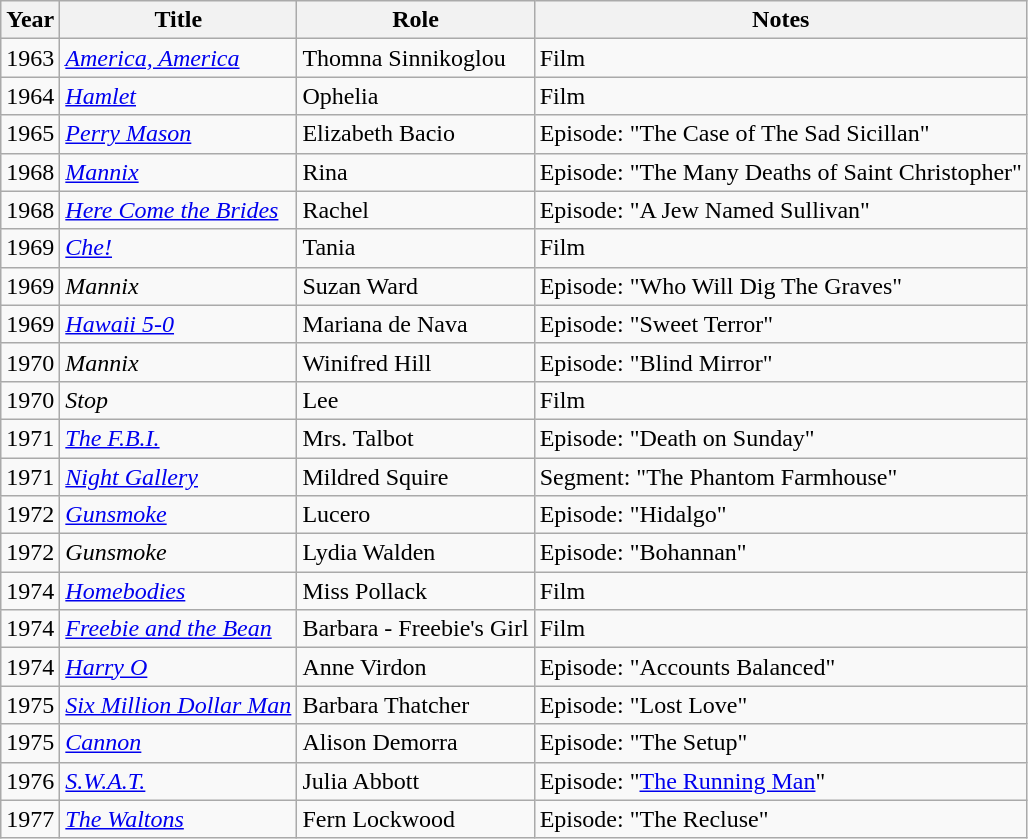<table class="wikitable sortable">
<tr>
<th>Year</th>
<th>Title</th>
<th>Role</th>
<th>Notes</th>
</tr>
<tr>
<td>1963</td>
<td><em><a href='#'>America, America</a></em></td>
<td>Thomna Sinnikoglou</td>
<td>Film</td>
</tr>
<tr>
<td>1964</td>
<td><em><a href='#'>Hamlet</a></em></td>
<td>Ophelia</td>
<td>Film</td>
</tr>
<tr>
<td>1965</td>
<td><em><a href='#'>Perry Mason</a></em></td>
<td>Elizabeth Bacio</td>
<td>Episode: "The Case of The Sad Sicillan"</td>
</tr>
<tr>
<td>1968</td>
<td><em><a href='#'>Mannix</a></em></td>
<td>Rina</td>
<td>Episode: "The Many Deaths of Saint Christopher"</td>
</tr>
<tr>
<td>1968</td>
<td><em><a href='#'>Here Come the Brides</a></em></td>
<td>Rachel</td>
<td>Episode: "A Jew Named Sullivan"</td>
</tr>
<tr>
<td>1969</td>
<td><em><a href='#'>Che!</a></em></td>
<td>Tania</td>
<td>Film</td>
</tr>
<tr>
<td>1969</td>
<td><em>Mannix</em></td>
<td>Suzan Ward</td>
<td>Episode: "Who Will Dig The Graves"</td>
</tr>
<tr>
<td>1969</td>
<td><em><a href='#'>Hawaii 5-0</a></em></td>
<td>Mariana de Nava</td>
<td>Episode: "Sweet Terror"</td>
</tr>
<tr>
<td>1970</td>
<td><em>Mannix</em></td>
<td>Winifred Hill</td>
<td>Episode: "Blind Mirror"</td>
</tr>
<tr>
<td>1970</td>
<td><em>Stop</em></td>
<td>Lee</td>
<td>Film</td>
</tr>
<tr>
<td>1971</td>
<td><em><a href='#'>The F.B.I.</a></em></td>
<td>Mrs. Talbot</td>
<td>Episode: "Death on Sunday"</td>
</tr>
<tr>
<td>1971</td>
<td><em><a href='#'>Night Gallery</a></em></td>
<td>Mildred Squire</td>
<td>Segment: "The Phantom Farmhouse"</td>
</tr>
<tr>
<td>1972</td>
<td><em><a href='#'>Gunsmoke</a></em></td>
<td>Lucero</td>
<td>Episode: "Hidalgo"</td>
</tr>
<tr>
<td>1972</td>
<td><em>Gunsmoke</em></td>
<td>Lydia Walden</td>
<td>Episode: "Bohannan"</td>
</tr>
<tr>
<td>1974</td>
<td><em><a href='#'>Homebodies</a></em></td>
<td>Miss Pollack</td>
<td>Film</td>
</tr>
<tr>
<td>1974</td>
<td><em><a href='#'>Freebie and the Bean</a></em></td>
<td>Barbara - Freebie's Girl</td>
<td>Film</td>
</tr>
<tr>
<td>1974</td>
<td><em><a href='#'>Harry O</a></em></td>
<td>Anne Virdon</td>
<td>Episode: "Accounts Balanced"</td>
</tr>
<tr>
<td>1975</td>
<td><em><a href='#'>Six Million Dollar Man</a></em></td>
<td>Barbara Thatcher</td>
<td>Episode: "Lost Love"</td>
</tr>
<tr>
<td>1975</td>
<td><em><a href='#'>Cannon</a></em></td>
<td>Alison Demorra</td>
<td>Episode: "The Setup"</td>
</tr>
<tr>
<td>1976</td>
<td><em><a href='#'>S.W.A.T.</a></em></td>
<td>Julia Abbott</td>
<td>Episode: "<a href='#'>The Running Man</a>"</td>
</tr>
<tr>
<td>1977</td>
<td><em><a href='#'>The Waltons</a></em></td>
<td>Fern Lockwood</td>
<td>Episode: "The Recluse"</td>
</tr>
</table>
